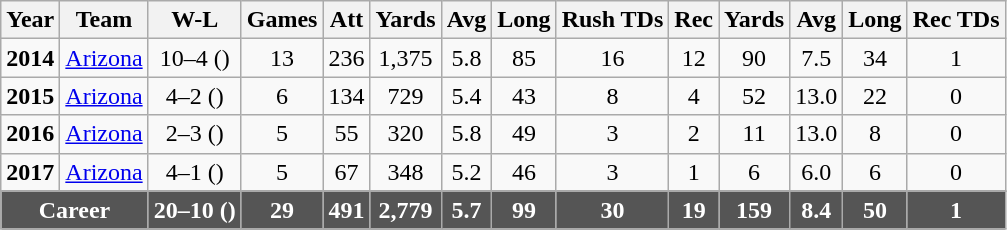<table class="wikitable" style="text-align:center;">
<tr>
<th>Year</th>
<th>Team</th>
<th>W-L</th>
<th>Games</th>
<th>Att</th>
<th>Yards</th>
<th>Avg</th>
<th>Long</th>
<th>Rush TDs</th>
<th>Rec</th>
<th>Yards</th>
<th>Avg</th>
<th>Long</th>
<th>Rec TDs</th>
</tr>
<tr>
<td><strong>2014</strong></td>
<td><a href='#'>Arizona</a></td>
<td>10–4 ()</td>
<td>13</td>
<td>236</td>
<td>1,375</td>
<td>5.8</td>
<td>85</td>
<td>16</td>
<td>12</td>
<td>90</td>
<td>7.5</td>
<td>34</td>
<td>1</td>
</tr>
<tr>
<td><strong>2015</strong></td>
<td><a href='#'>Arizona</a></td>
<td>4–2 ()</td>
<td>6</td>
<td>134</td>
<td>729</td>
<td>5.4</td>
<td>43</td>
<td>8</td>
<td>4</td>
<td>52</td>
<td>13.0</td>
<td>22</td>
<td>0</td>
</tr>
<tr>
<td><strong>2016</strong></td>
<td><a href='#'>Arizona</a></td>
<td>2–3 ()</td>
<td>5</td>
<td>55</td>
<td>320</td>
<td>5.8</td>
<td>49</td>
<td>3</td>
<td>2</td>
<td>11</td>
<td>13.0</td>
<td>8</td>
<td>0</td>
</tr>
<tr>
<td><strong>2017</strong></td>
<td><a href='#'>Arizona</a></td>
<td>4–1 ()</td>
<td>5</td>
<td>67</td>
<td>348</td>
<td>5.2</td>
<td>46</td>
<td>3</td>
<td>1</td>
<td>6</td>
<td>6.0</td>
<td>6</td>
<td>0</td>
</tr>
<tr>
</tr>
<tr style="background:#555555;font-weight:bold;color:white;">
<td colspan=2>Career</td>
<td>20–10 ()</td>
<td>29</td>
<td>491</td>
<td>2,779</td>
<td>5.7</td>
<td>99</td>
<td>30</td>
<td>19</td>
<td>159</td>
<td>8.4</td>
<td>50</td>
<td>1</td>
</tr>
</table>
